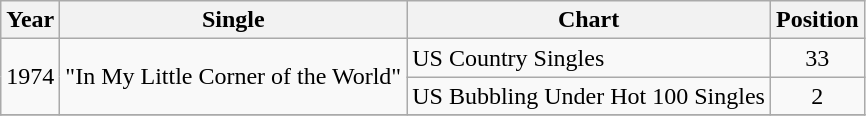<table class="wikitable">
<tr>
<th>Year</th>
<th>Single</th>
<th>Chart</th>
<th>Position</th>
</tr>
<tr>
<td rowspan="2">1974</td>
<td rowspan="2">"In My Little Corner of the World"</td>
<td>US Country Singles</td>
<td align="center">33</td>
</tr>
<tr>
<td>US Bubbling Under Hot 100 Singles</td>
<td align="center">2</td>
</tr>
<tr>
</tr>
</table>
